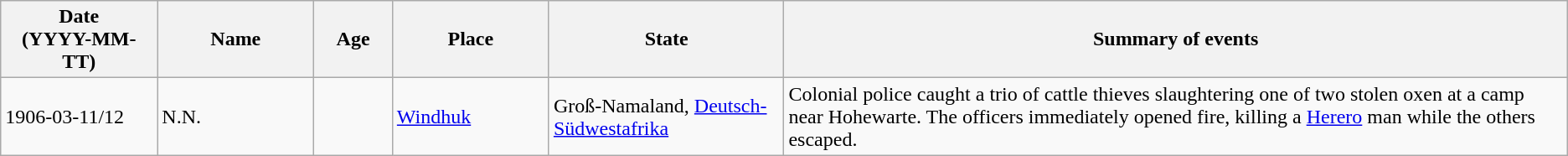<table class="wikitable sortable static-row-numbers static-row-header-text">
<tr>
<th style="width:10%;">Date<br>(YYYY-MM-TT)</th>
<th style="width:10%;">Name</th>
<th style="width:5%;">Age</th>
<th style="width:10%;">Place</th>
<th style="width:15%;">State</th>
<th style="width:50%;">Summary of events</th>
</tr>
<tr>
<td>1906-03-11/12</td>
<td>N.N.</td>
<td></td>
<td><a href='#'>Windhuk</a></td>
<td>Groß-Namaland, <a href='#'>Deutsch-Südwestafrika</a></td>
<td>Colonial police caught a trio of cattle thieves slaughtering one of two stolen oxen at a camp near Hohewarte. The officers immediately opened fire, killing a <a href='#'>Herero</a> man while the others escaped.</td>
</tr>
</table>
